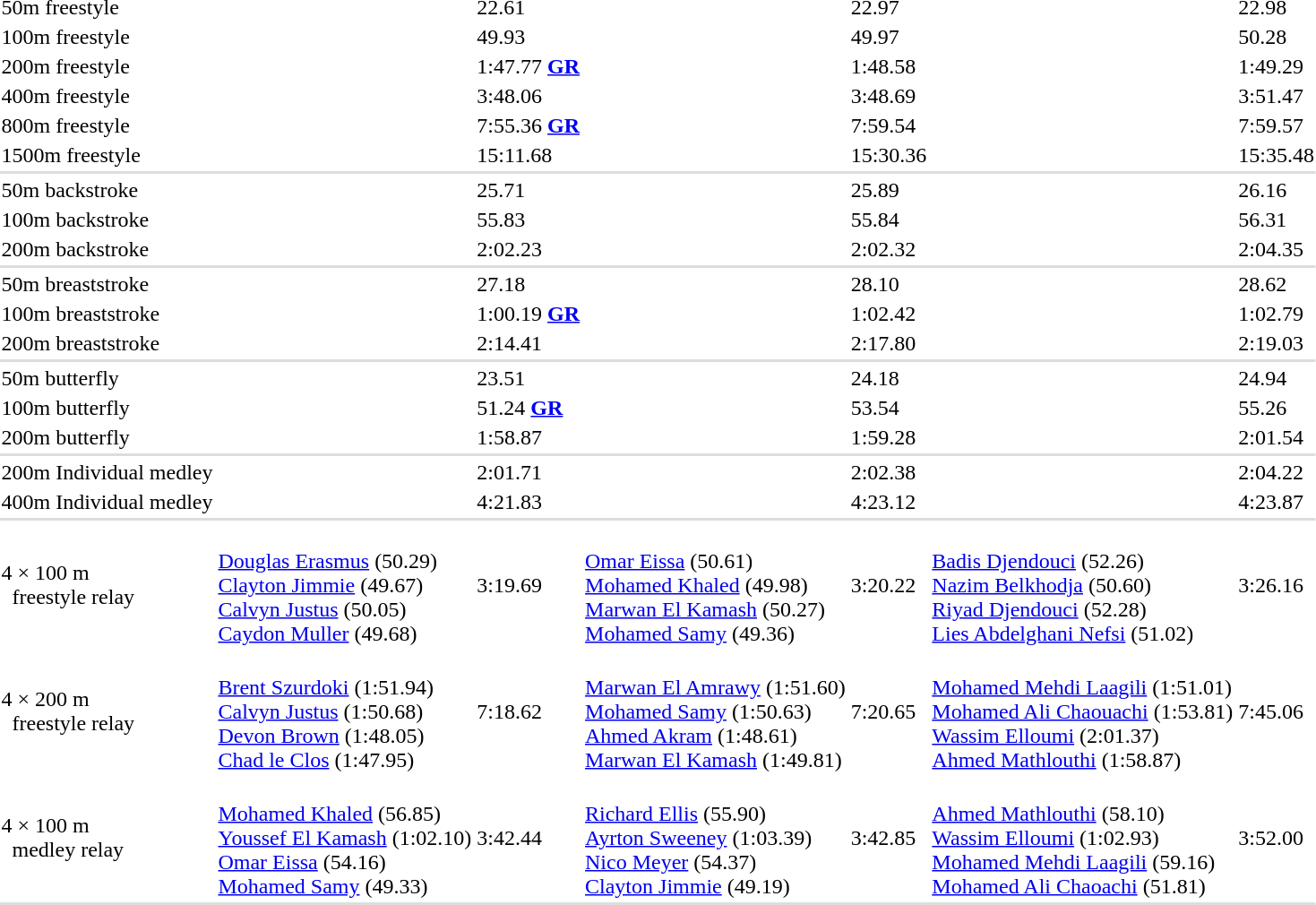<table>
<tr>
<td>50m freestyle<br></td>
<td></td>
<td>22.61</td>
<td></td>
<td>22.97</td>
<td></td>
<td>22.98</td>
</tr>
<tr>
<td>100m freestyle<br></td>
<td></td>
<td>49.93</td>
<td></td>
<td>49.97</td>
<td></td>
<td>50.28</td>
</tr>
<tr>
<td>200m freestyle<br></td>
<td></td>
<td>1:47.77 <strong><a href='#'>GR</a></strong></td>
<td></td>
<td>1:48.58</td>
<td></td>
<td>1:49.29</td>
</tr>
<tr>
<td>400m freestyle<br></td>
<td></td>
<td>3:48.06</td>
<td></td>
<td>3:48.69</td>
<td></td>
<td>3:51.47</td>
</tr>
<tr>
<td>800m freestyle<br></td>
<td></td>
<td>7:55.36 <strong><a href='#'>GR</a></strong></td>
<td></td>
<td>7:59.54</td>
<td></td>
<td>7:59.57</td>
</tr>
<tr>
<td>1500m freestyle<br></td>
<td></td>
<td>15:11.68</td>
<td></td>
<td>15:30.36</td>
<td></td>
<td>15:35.48</td>
</tr>
<tr bgcolor=#DDDDDD>
<td colspan=7></td>
</tr>
<tr>
<td>50m backstroke<br></td>
<td></td>
<td>25.71</td>
<td></td>
<td>25.89</td>
<td></td>
<td>26.16</td>
</tr>
<tr>
<td>100m backstroke<br></td>
<td></td>
<td>55.83</td>
<td></td>
<td>55.84</td>
<td></td>
<td>56.31</td>
</tr>
<tr>
<td>200m backstroke<br></td>
<td></td>
<td>2:02.23</td>
<td></td>
<td>2:02.32</td>
<td></td>
<td>2:04.35</td>
</tr>
<tr bgcolor=#DDDDDD>
<td colspan=7></td>
</tr>
<tr>
<td>50m breaststroke<br></td>
<td></td>
<td>27.18</td>
<td></td>
<td>28.10</td>
<td></td>
<td>28.62</td>
</tr>
<tr>
<td>100m breaststroke<br></td>
<td></td>
<td>1:00.19 <strong><a href='#'>GR</a></strong></td>
<td></td>
<td>1:02.42</td>
<td></td>
<td>1:02.79</td>
</tr>
<tr>
<td>200m breaststroke<br></td>
<td></td>
<td>2:14.41</td>
<td></td>
<td>2:17.80</td>
<td></td>
<td>2:19.03</td>
</tr>
<tr bgcolor=#DDDDDD>
<td colspan=7></td>
</tr>
<tr>
<td>50m butterfly<br></td>
<td></td>
<td>23.51</td>
<td></td>
<td>24.18</td>
<td></td>
<td>24.94</td>
</tr>
<tr>
<td>100m butterfly<br></td>
<td></td>
<td>51.24 <strong><a href='#'>GR</a></strong></td>
<td></td>
<td>53.54</td>
<td></td>
<td>55.26</td>
</tr>
<tr>
<td>200m butterfly<br></td>
<td></td>
<td>1:58.87</td>
<td></td>
<td>1:59.28</td>
<td></td>
<td>2:01.54</td>
</tr>
<tr bgcolor=#DDDDDD>
<td colspan=7></td>
</tr>
<tr>
<td>200m Individual medley<br></td>
<td></td>
<td>2:01.71</td>
<td></td>
<td>2:02.38</td>
<td></td>
<td>2:04.22</td>
</tr>
<tr>
<td>400m Individual medley<br></td>
<td></td>
<td>4:21.83</td>
<td></td>
<td>4:23.12</td>
<td></td>
<td>4:23.87</td>
</tr>
<tr bgcolor=#DDDDDD>
<td colspan=7></td>
</tr>
<tr>
<td>4 × 100 m <br>  freestyle relay<br></td>
<td><br><a href='#'>Douglas Erasmus</a> (50.29)<br><a href='#'>Clayton Jimmie</a> (49.67)<br><a href='#'>Calvyn Justus</a> (50.05)<br><a href='#'>Caydon Muller</a> (49.68)</td>
<td>3:19.69</td>
<td><br><a href='#'>Omar Eissa</a> (50.61)<br><a href='#'>Mohamed Khaled</a> (49.98)<br><a href='#'>Marwan El Kamash</a> (50.27)<br><a href='#'>Mohamed Samy</a> (49.36)</td>
<td>3:20.22</td>
<td><br><a href='#'>Badis Djendouci</a> (52.26)<br><a href='#'>Nazim Belkhodja</a> (50.60)<br><a href='#'>Riyad Djendouci</a> (52.28)<br><a href='#'>Lies Abdelghani Nefsi</a> (51.02)</td>
<td>3:26.16</td>
</tr>
<tr>
<td>4 × 200 m <br>  freestyle relay<br></td>
<td><br><a href='#'>Brent Szurdoki</a> (1:51.94)<br><a href='#'>Calvyn Justus</a> (1:50.68)<br><a href='#'>Devon Brown</a> (1:48.05)<br><a href='#'>Chad le Clos</a> (1:47.95)</td>
<td>7:18.62</td>
<td><br><a href='#'>Marwan El Amrawy</a> (1:51.60)<br><a href='#'>Mohamed Samy</a> (1:50.63)<br><a href='#'>Ahmed Akram</a> (1:48.61)<br><a href='#'>Marwan El Kamash</a> (1:49.81)</td>
<td>7:20.65</td>
<td><br><a href='#'>Mohamed Mehdi Laagili</a> (1:51.01)<br><a href='#'>Mohamed Ali Chaouachi</a> (1:53.81)<br><a href='#'>Wassim Elloumi</a> (2:01.37)<br><a href='#'>Ahmed Mathlouthi</a> (1:58.87)</td>
<td>7:45.06</td>
</tr>
<tr>
<td>4 × 100 m <br>  medley relay<br></td>
<td><br><a href='#'>Mohamed Khaled</a> (56.85)<br><a href='#'>Youssef El Kamash</a> (1:02.10)<br><a href='#'>Omar Eissa</a> (54.16)<br><a href='#'>Mohamed Samy</a> (49.33)</td>
<td>3:42.44</td>
<td><br><a href='#'>Richard Ellis</a> (55.90)<br><a href='#'>Ayrton Sweeney</a> (1:03.39)<br><a href='#'>Nico Meyer</a> (54.37)<br><a href='#'>Clayton Jimmie</a> (49.19)</td>
<td>3:42.85</td>
<td><br><a href='#'>Ahmed Mathlouthi</a> (58.10)<br><a href='#'>Wassim Elloumi</a> (1:02.93)<br><a href='#'>Mohamed Mehdi Laagili</a> (59.16)<br><a href='#'>Mohamed Ali Chaoachi</a> (51.81)</td>
<td>3:52.00</td>
</tr>
<tr bgcolor=#DDDDDD>
<td colspan=7></td>
</tr>
<tr>
</tr>
</table>
